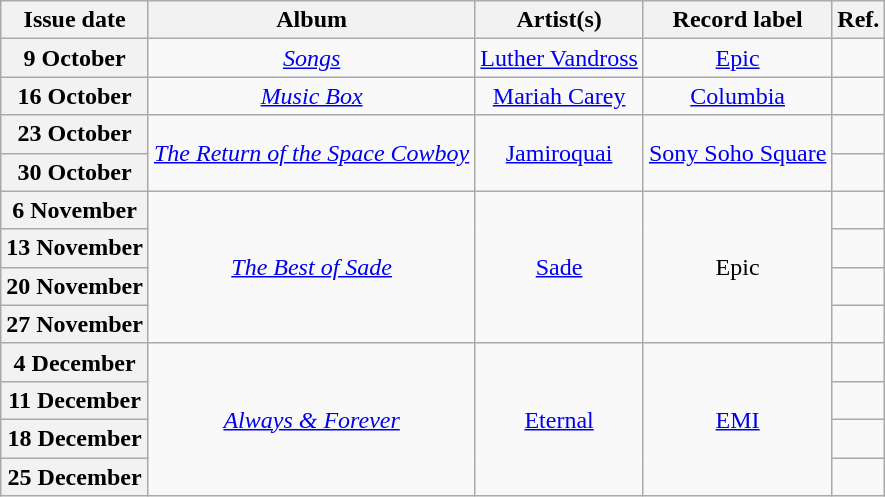<table class="wikitable plainrowheaders">
<tr>
<th scope=col>Issue date</th>
<th scope=col>Album</th>
<th scope=col>Artist(s)</th>
<th scope=col>Record label</th>
<th scope=col>Ref.</th>
</tr>
<tr>
<th scope=row>9 October</th>
<td align="center"><em><a href='#'>Songs</a></em></td>
<td align="center"><a href='#'>Luther Vandross</a></td>
<td align="center"><a href='#'>Epic</a></td>
<td align="center"></td>
</tr>
<tr>
<th scope=row>16 October</th>
<td align="center"><em><a href='#'>Music Box</a></em></td>
<td align="center"><a href='#'>Mariah Carey</a></td>
<td align="center"><a href='#'>Columbia</a></td>
<td align="center"></td>
</tr>
<tr>
<th scope=row>23 October</th>
<td align="center" rowspan="2"><em><a href='#'>The Return of the Space Cowboy</a></em></td>
<td align="center" rowspan="2"><a href='#'>Jamiroquai</a></td>
<td align="center" rowspan="2"><a href='#'>Sony Soho Square</a></td>
<td align="center"></td>
</tr>
<tr>
<th scope=row>30 October</th>
<td align="center"></td>
</tr>
<tr>
<th scope=row>6 November</th>
<td align="center" rowspan="4"><em><a href='#'>The Best of Sade</a></em></td>
<td align="center" rowspan="4"><a href='#'>Sade</a></td>
<td align="center" rowspan="4">Epic</td>
<td align="center"></td>
</tr>
<tr>
<th scope=row>13 November</th>
<td align="center"></td>
</tr>
<tr>
<th scope=row>20 November</th>
<td align="center"></td>
</tr>
<tr>
<th scope=row>27 November</th>
<td align="center"></td>
</tr>
<tr>
<th scope=row>4 December</th>
<td align="center" rowspan="4"><em><a href='#'>Always & Forever</a></em></td>
<td align="center" rowspan="4"><a href='#'>Eternal</a></td>
<td align="center" rowspan="4"><a href='#'>EMI</a></td>
<td align="center"></td>
</tr>
<tr>
<th scope=row>11 December</th>
<td align="center"></td>
</tr>
<tr>
<th scope=row>18 December</th>
<td align="center"></td>
</tr>
<tr>
<th scope=row>25 December</th>
<td align="center"></td>
</tr>
</table>
